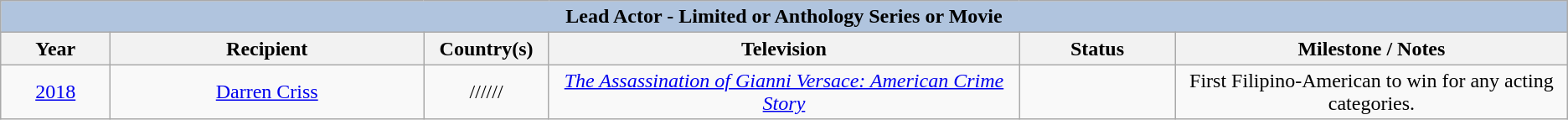<table class="wikitable" style="text-align: center">
<tr>
<th colspan="6" style="background:#B0C4DE;">Lead Actor - Limited or Anthology Series or Movie</th>
</tr>
<tr>
<th width="7%">Year</th>
<th width="20%">Recipient</th>
<th width="8%">Country(s)</th>
<th width="30%">Television</th>
<th width="10%">Status</th>
<th width="25%">Milestone / Notes</th>
</tr>
<tr>
<td><a href='#'>2018</a><br></td>
<td><a href='#'>Darren Criss</a></td>
<td style="text-align: center">//////</td>
<td><em><a href='#'>The Assassination of Gianni Versace: American Crime Story</a></em></td>
<td></td>
<td>First Filipino-American to win for any acting categories.</td>
</tr>
</table>
